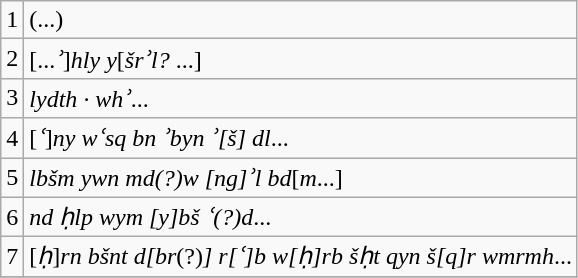<table class="wikitable">
<tr>
<td>1</td>
<td>(...)<br></td>
</tr>
<tr>
<td>2</td>
<td>[...<em>ʾ</em>]<em>hly y</em>[<em>šrʾl?</em> ...] <br></td>
</tr>
<tr>
<td>3</td>
<td><em>lydth · whʾ</em>... <br></td>
</tr>
<tr>
<td>4</td>
<td>[<em>ʿ</em>]<em>ny wʿsq bn ʾbyn ʾ[š] dl</em>... <br></td>
</tr>
<tr>
<td>5</td>
<td><em>lbšm ywn md(?)w [ng]ʾl bd</em>[<em>m</em>...] <br></td>
</tr>
<tr>
<td>6</td>
<td><em>nd ḥlp wym [y]bš ʿ(?)d</em>...  <br></td>
</tr>
<tr>
<td>7</td>
<td>[<em>ḥ</em>]<em>rn bšnt d[br</em>(?)<em>] r[ʿ]b w[ḥ]rb šḥt qyn š[q]r wmrmh</em>...</td>
</tr>
<tr>
</tr>
</table>
